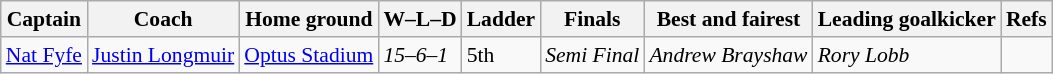<table class="wikitable" style="font-size:90%;">
<tr>
<th>Captain</th>
<th>Coach</th>
<th>Home ground</th>
<th>W–L–D</th>
<th>Ladder</th>
<th>Finals</th>
<th>Best and fairest</th>
<th>Leading goalkicker</th>
<th>Refs</th>
</tr>
<tr>
<td><a href='#'>Nat Fyfe</a></td>
<td><a href='#'>Justin Longmuir</a></td>
<td><a href='#'>Optus Stadium</a></td>
<td><em>15–6–1</em></td>
<td>5th</td>
<td><em>Semi Final</em></td>
<td><em>Andrew Brayshaw</em></td>
<td><em>Rory Lobb</em></td>
<td></td>
</tr>
</table>
